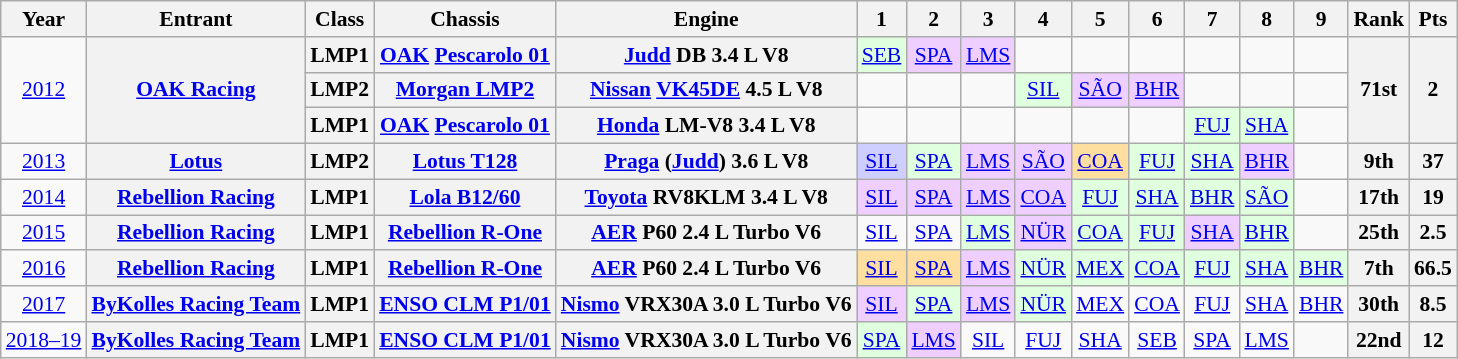<table class="wikitable" style="text-align:center; font-size:90%">
<tr>
<th>Year</th>
<th>Entrant</th>
<th>Class</th>
<th>Chassis</th>
<th>Engine</th>
<th>1</th>
<th>2</th>
<th>3</th>
<th>4</th>
<th>5</th>
<th>6</th>
<th>7</th>
<th>8</th>
<th>9</th>
<th>Rank</th>
<th>Pts</th>
</tr>
<tr>
<td rowspan=3><a href='#'>2012</a></td>
<th rowspan=3><a href='#'>OAK Racing</a></th>
<th>LMP1</th>
<th><a href='#'>OAK</a> <a href='#'>Pescarolo 01</a></th>
<th><a href='#'>Judd</a> DB 3.4 L V8</th>
<td style="background:#DFFFDF;"><a href='#'>SEB</a><br></td>
<td style="background:#EFCFFF;"><a href='#'>SPA</a><br></td>
<td style="background:#EFCFFF;"><a href='#'>LMS</a><br></td>
<td></td>
<td></td>
<td></td>
<td></td>
<td></td>
<td></td>
<th rowspan=3>71st</th>
<th rowspan=3>2</th>
</tr>
<tr>
<th>LMP2</th>
<th><a href='#'>Morgan LMP2</a></th>
<th><a href='#'>Nissan</a> <a href='#'>VK45DE</a> 4.5 L V8</th>
<td></td>
<td></td>
<td></td>
<td style="background:#DFFFDF;"><a href='#'>SIL</a><br></td>
<td style="background:#EFCFFF;"><a href='#'>SÃO</a><br></td>
<td style="background:#EFCFFF;"><a href='#'>BHR</a><br></td>
<td></td>
<td></td>
<td></td>
</tr>
<tr>
<th>LMP1</th>
<th><a href='#'>OAK</a> <a href='#'>Pescarolo 01</a></th>
<th><a href='#'>Honda</a> LM-V8 3.4 L V8</th>
<td></td>
<td></td>
<td></td>
<td></td>
<td></td>
<td></td>
<td style="background:#DFFFDF;"><a href='#'>FUJ</a><br></td>
<td style="background:#DFFFDF;"><a href='#'>SHA</a><br></td>
<td></td>
</tr>
<tr>
<td><a href='#'>2013</a></td>
<th><a href='#'>Lotus</a></th>
<th>LMP2</th>
<th><a href='#'>Lotus T128</a></th>
<th><a href='#'>Praga</a> (<a href='#'>Judd</a>) 3.6 L V8</th>
<td style="background:#CFCFFF;"><a href='#'>SIL</a><br></td>
<td style="background:#DFFFDF;"><a href='#'>SPA</a><br></td>
<td style="background:#EFCFFF;"><a href='#'>LMS</a><br></td>
<td style="background:#EFCFFF;"><a href='#'>SÃO</a><br></td>
<td style="background:#FFDF9F;"><a href='#'>COA</a><br></td>
<td style="background:#DFFFDF;"><a href='#'>FUJ</a><br></td>
<td style="background:#DFFFDF;"><a href='#'>SHA</a><br></td>
<td style="background:#EFCFFF;"><a href='#'>BHR</a><br></td>
<td></td>
<th>9th</th>
<th>37</th>
</tr>
<tr>
<td><a href='#'>2014</a></td>
<th><a href='#'>Rebellion Racing</a></th>
<th>LMP1</th>
<th><a href='#'>Lola B12/60</a></th>
<th><a href='#'>Toyota</a> RV8KLM 3.4 L V8</th>
<td style="background:#EFCFFF;"><a href='#'>SIL</a><br></td>
<td style="background:#EFCFFF;"><a href='#'>SPA</a><br></td>
<td style="background:#EFCFFF;"><a href='#'>LMS</a><br></td>
<td style="background:#EFCFFF;"><a href='#'>COA</a><br></td>
<td style="background:#DFFFDF;"><a href='#'>FUJ</a><br></td>
<td style="background:#DFFFDF;"><a href='#'>SHA</a><br></td>
<td style="background:#DFFFDF;"><a href='#'>BHR</a><br></td>
<td style="background:#DFFFDF;"><a href='#'>SÃO</a><br></td>
<td></td>
<th>17th</th>
<th>19</th>
</tr>
<tr>
<td><a href='#'>2015</a></td>
<th><a href='#'>Rebellion Racing</a></th>
<th>LMP1</th>
<th><a href='#'>Rebellion R-One</a></th>
<th><a href='#'>AER</a> P60 2.4 L Turbo V6</th>
<td><a href='#'>SIL</a></td>
<td><a href='#'>SPA</a></td>
<td style="background:#DFFFDF;"><a href='#'>LMS</a><br></td>
<td style="background:#EFCFFF;"><a href='#'>NÜR</a><br></td>
<td style="background:#DFFFDF;"><a href='#'>COA</a><br></td>
<td style="background:#DFFFDF;"><a href='#'>FUJ</a><br></td>
<td style="background:#EFCFFF;"><a href='#'>SHA</a><br></td>
<td style="background:#DFFFDF;"><a href='#'>BHR</a><br></td>
<td></td>
<th>25th</th>
<th>2.5</th>
</tr>
<tr>
<td><a href='#'>2016</a></td>
<th><a href='#'>Rebellion Racing</a></th>
<th>LMP1</th>
<th><a href='#'>Rebellion R-One</a></th>
<th><a href='#'>AER</a> P60 2.4 L Turbo V6</th>
<td style="background:#FFDF9F;"><a href='#'>SIL</a><br></td>
<td style="background:#FFDF9F;"><a href='#'>SPA</a><br></td>
<td style="background:#EFCFFF;"><a href='#'>LMS</a><br></td>
<td style="background:#DFFFDF;"><a href='#'>NÜR</a><br></td>
<td style="background:#DFFFDF;"><a href='#'>MEX</a><br></td>
<td style="background:#DFFFDF;"><a href='#'>COA</a><br></td>
<td style="background:#DFFFDF;"><a href='#'>FUJ</a><br></td>
<td style="background:#DFFFDF;"><a href='#'>SHA</a><br></td>
<td style="background:#DFFFDF;"><a href='#'>BHR</a><br></td>
<th>7th</th>
<th>66.5</th>
</tr>
<tr>
<td><a href='#'>2017</a></td>
<th><a href='#'>ByKolles Racing Team</a></th>
<th>LMP1</th>
<th><a href='#'>ENSO CLM P1/01</a></th>
<th><a href='#'>Nismo</a> VRX30A 3.0 L Turbo V6</th>
<td style="background:#EFCFFF;"><a href='#'>SIL</a><br></td>
<td style="background:#DFFFDF;"><a href='#'>SPA</a><br></td>
<td style="background:#EFCFFF;"><a href='#'>LMS</a><br></td>
<td style="background:#DFFFDF;"><a href='#'>NÜR</a><br></td>
<td><a href='#'>MEX</a></td>
<td><a href='#'>COA</a></td>
<td><a href='#'>FUJ</a></td>
<td><a href='#'>SHA</a></td>
<td><a href='#'>BHR</a></td>
<th>30th</th>
<th>8.5</th>
</tr>
<tr>
<td><a href='#'>2018–19</a></td>
<th><a href='#'>ByKolles Racing Team</a></th>
<th>LMP1</th>
<th><a href='#'>ENSO CLM P1/01</a></th>
<th><a href='#'>Nismo</a> VRX30A 3.0 L Turbo V6</th>
<td style="background:#DFFFDF;"><a href='#'>SPA</a><br></td>
<td style="background:#EFCFFF;"><a href='#'>LMS</a><br></td>
<td><a href='#'>SIL</a></td>
<td><a href='#'>FUJ</a></td>
<td><a href='#'>SHA</a></td>
<td style="background:#;"><a href='#'>SEB</a></td>
<td style="background:#;"><a href='#'>SPA</a></td>
<td style="background:#;"><a href='#'>LMS</a></td>
<td></td>
<th>22nd</th>
<th>12</th>
</tr>
</table>
